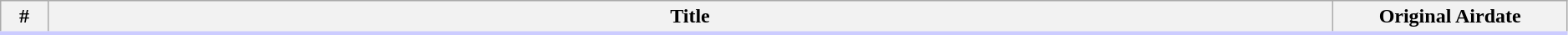<table class="wikitable" width="99%">
<tr style="border-bottom:3px solid #CCF">
<th width="3%">#</th>
<th>Title</th>
<th width="15%">Original Airdate<br>

















































</th>
</tr>
</table>
